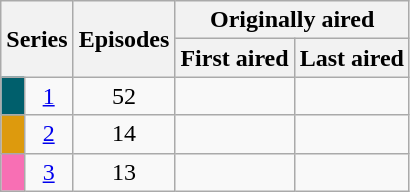<table class="wikitable plainrowheaders" style="text-align:center;">
<tr>
<th colspan="2" rowspan="2">Series</th>
<th rowspan="2">Episodes</th>
<th colspan="2">Originally aired</th>
</tr>
<tr>
<th>First aired</th>
<th>Last aired</th>
</tr>
<tr>
<td style="background: #005F6C;"></td>
<td><a href='#'>1</a></td>
<td>52</td>
<td></td>
<td></td>
</tr>
<tr>
<td style="background: #DD9A0D"></td>
<td><a href='#'>2</a></td>
<td>14</td>
<td></td>
<td></td>
</tr>
<tr>
<td style="background: #F86FB4"></td>
<td><a href='#'>3</a></td>
<td>13</td>
<td></td>
<td></td>
</tr>
</table>
